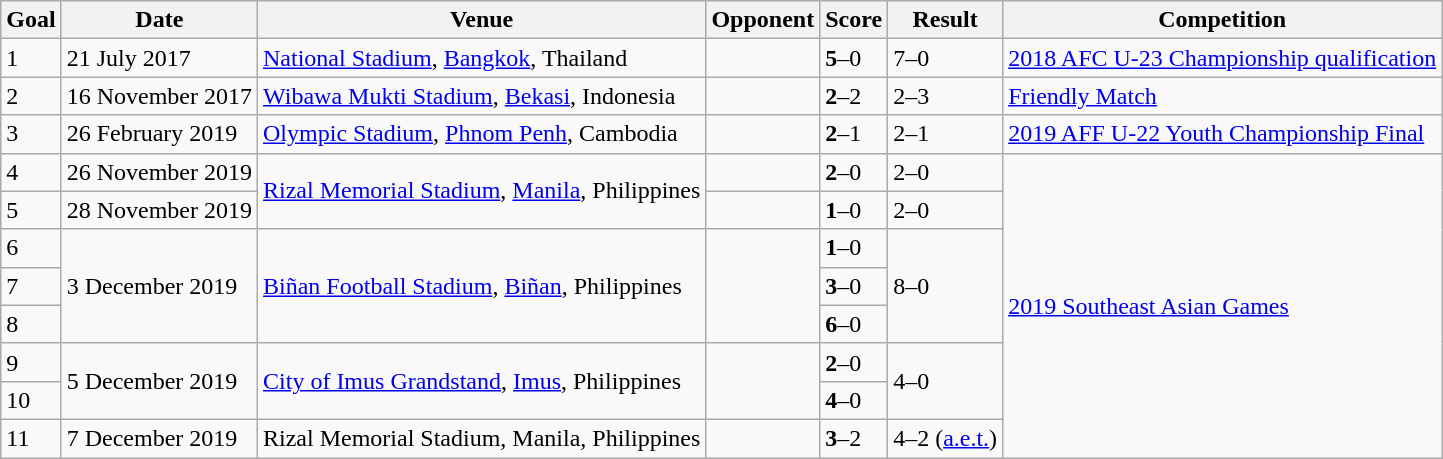<table class="wikitable">
<tr>
<th>Goal</th>
<th>Date</th>
<th>Venue</th>
<th>Opponent</th>
<th>Score</th>
<th>Result</th>
<th>Competition</th>
</tr>
<tr>
<td>1</td>
<td>21 July 2017</td>
<td><a href='#'>National Stadium</a>, <a href='#'>Bangkok</a>, Thailand</td>
<td></td>
<td><strong>5</strong>–0</td>
<td>7–0</td>
<td><a href='#'>2018 AFC U-23 Championship qualification</a></td>
</tr>
<tr>
<td>2</td>
<td>16 November 2017</td>
<td><a href='#'>Wibawa Mukti Stadium</a>, <a href='#'>Bekasi</a>, Indonesia</td>
<td></td>
<td><strong>2</strong>–2</td>
<td>2–3</td>
<td><a href='#'>Friendly Match</a></td>
</tr>
<tr>
<td>3</td>
<td>26 February 2019</td>
<td><a href='#'>Olympic Stadium</a>, <a href='#'>Phnom Penh</a>, Cambodia</td>
<td></td>
<td><strong>2</strong>–1</td>
<td>2–1</td>
<td><a href='#'>2019 AFF U-22 Youth Championship Final</a></td>
</tr>
<tr>
<td>4</td>
<td>26 November 2019</td>
<td rowspan=2><a href='#'>Rizal Memorial Stadium</a>, <a href='#'>Manila</a>, Philippines</td>
<td></td>
<td><strong>2</strong>–0</td>
<td>2–0</td>
<td rowspan=8><a href='#'>2019 Southeast Asian Games</a></td>
</tr>
<tr>
<td>5</td>
<td>28 November 2019</td>
<td></td>
<td><strong>1</strong>–0</td>
<td>2–0</td>
</tr>
<tr>
<td>6</td>
<td rowspan=3>3 December 2019</td>
<td rowspan=3><a href='#'>Biñan Football Stadium</a>, <a href='#'>Biñan</a>, Philippines</td>
<td rowspan="3"></td>
<td><strong>1</strong>–0</td>
<td rowspan=3>8–0</td>
</tr>
<tr>
<td>7</td>
<td><strong>3</strong>–0</td>
</tr>
<tr>
<td>8</td>
<td><strong>6</strong>–0</td>
</tr>
<tr>
<td>9</td>
<td rowspan=2>5 December 2019</td>
<td rowspan=2><a href='#'>City of Imus Grandstand</a>, <a href='#'>Imus</a>, Philippines</td>
<td rowspan="2"></td>
<td><strong>2</strong>–0</td>
<td rowspan=2>4–0</td>
</tr>
<tr>
<td>10</td>
<td><strong>4</strong>–0</td>
</tr>
<tr>
<td>11</td>
<td>7 December 2019</td>
<td>Rizal Memorial Stadium, Manila, Philippines</td>
<td></td>
<td><strong>3</strong>–2</td>
<td>4–2 (<a href='#'>a.e.t.</a>)</td>
</tr>
</table>
